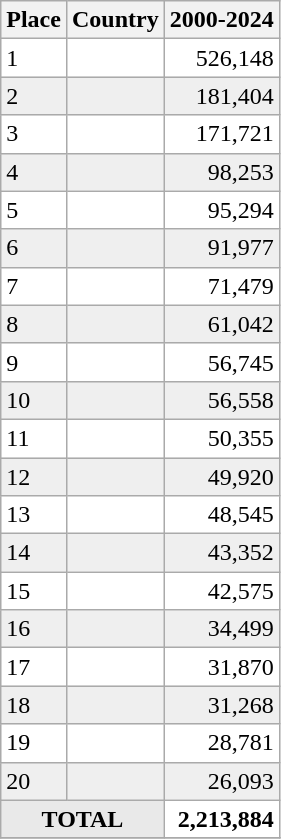<table class="wikitable">
<tr>
<th>Place</th>
<th>Country</th>
<th>2000-2024</th>
</tr>
<tr bgcolor="#ffffff">
<td>1</td>
<td></td>
<td align=right>526,148</td>
</tr>
<tr bgcolor="#efefef">
<td>2</td>
<td></td>
<td align="right">181,404</td>
</tr>
<tr bgcolor="#ffffff">
<td>3</td>
<td></td>
<td align="right">171,721</td>
</tr>
<tr bgcolor="#efefef">
<td>4</td>
<td></td>
<td align="right">98,253</td>
</tr>
<tr bgcolor="#ffffff">
<td>5</td>
<td></td>
<td align="right">95,294</td>
</tr>
<tr bgcolor="#efefef">
<td>6</td>
<td></td>
<td align="right">91,977</td>
</tr>
<tr bgcolor="#ffffff">
<td>7</td>
<td></td>
<td align=right>71,479</td>
</tr>
<tr bgcolor="#efefef">
<td>8</td>
<td></td>
<td align="right">61,042</td>
</tr>
<tr bgcolor="#ffffff">
<td>9</td>
<td></td>
<td align=right>56,745</td>
</tr>
<tr bgcolor="#efefef">
<td>10</td>
<td></td>
<td align=right>56,558</td>
</tr>
<tr bgcolor="#ffffff">
<td>11</td>
<td></td>
<td align=right>50,355</td>
</tr>
<tr bgcolor="#efefef">
<td>12</td>
<td></td>
<td align=right>49,920</td>
</tr>
<tr bgcolor="#ffffff">
<td>13</td>
<td></td>
<td align=right>48,545</td>
</tr>
<tr bgcolor="#efefef">
<td>14</td>
<td></td>
<td align=right>43,352</td>
</tr>
<tr bgcolor="#ffffff">
<td>15</td>
<td></td>
<td align=right>42,575</td>
</tr>
<tr bgcolor="#efefef">
<td>16</td>
<td></td>
<td align=right>34,499</td>
</tr>
<tr bgcolor="#ffffff">
<td>17</td>
<td></td>
<td align=right>31,870</td>
</tr>
<tr bgcolor="#efefef">
<td>18</td>
<td></td>
<td align=right>31,268</td>
</tr>
<tr bgcolor="#ffffff">
<td>19</td>
<td></td>
<td align=right>28,781</td>
</tr>
<tr bgcolor="#efefef">
<td>20</td>
<td></td>
<td align=right>26,093</td>
</tr>
<tr bgcolor="#ffffff">
<td colspan=2 style="background:#e9e9e9;" align=center><strong>TOTAL</strong></td>
<td align=right><strong>2,213,884</strong></td>
</tr>
<tr bgcolor="#efefef">
</tr>
</table>
